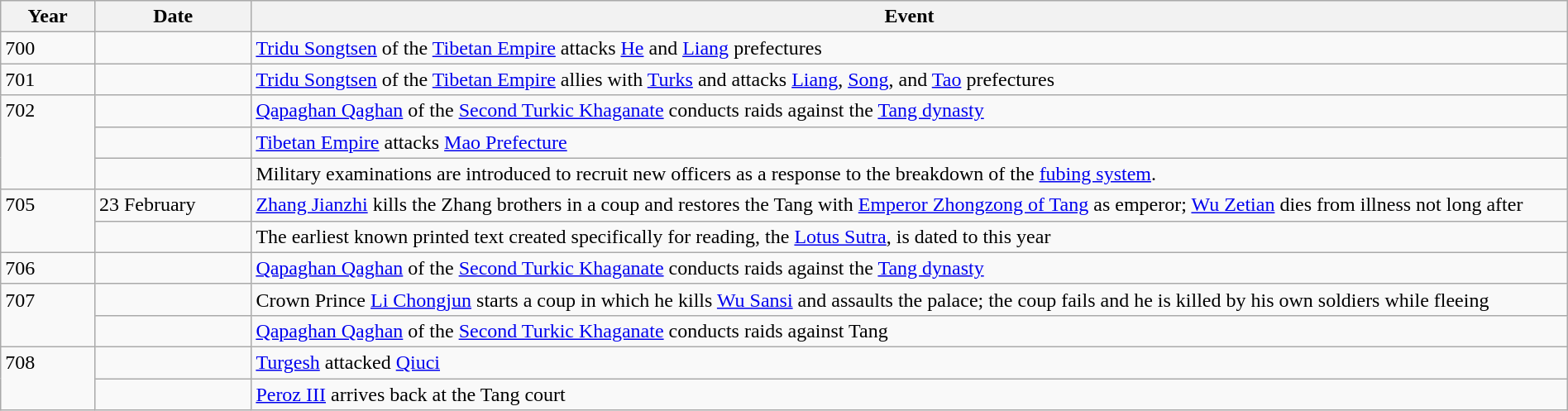<table class="wikitable" width="100%">
<tr>
<th style="width:6%">Year</th>
<th style="width:10%">Date</th>
<th>Event</th>
</tr>
<tr>
<td>700</td>
<td></td>
<td><a href='#'>Tridu Songtsen</a> of the <a href='#'>Tibetan Empire</a> attacks <a href='#'>He</a> and  <a href='#'>Liang</a> prefectures</td>
</tr>
<tr>
<td>701</td>
<td></td>
<td><a href='#'>Tridu Songtsen</a> of the <a href='#'>Tibetan Empire</a> allies with <a href='#'>Turks</a> and attacks <a href='#'>Liang</a>, <a href='#'>Song</a>, and <a href='#'>Tao</a> prefectures</td>
</tr>
<tr>
<td rowspan="3" valign="top">702</td>
<td></td>
<td><a href='#'>Qapaghan Qaghan</a> of the <a href='#'>Second Turkic Khaganate</a> conducts raids against the <a href='#'>Tang dynasty</a></td>
</tr>
<tr>
<td></td>
<td><a href='#'>Tibetan Empire</a> attacks <a href='#'>Mao Prefecture</a></td>
</tr>
<tr>
<td></td>
<td>Military examinations are introduced to recruit new officers as a response to the breakdown of the <a href='#'>fubing system</a>.</td>
</tr>
<tr>
<td rowspan="2" valign="top">705</td>
<td>23 February</td>
<td><a href='#'>Zhang Jianzhi</a> kills the Zhang brothers in a coup and restores the Tang with <a href='#'>Emperor Zhongzong of Tang</a> as emperor; <a href='#'>Wu Zetian</a> dies from illness not long after</td>
</tr>
<tr>
<td></td>
<td>The earliest known printed text created specifically for reading, the <a href='#'>Lotus Sutra</a>, is dated to this year</td>
</tr>
<tr>
<td>706</td>
<td></td>
<td><a href='#'>Qapaghan Qaghan</a> of the <a href='#'>Second Turkic Khaganate</a> conducts raids against the <a href='#'>Tang dynasty</a></td>
</tr>
<tr>
<td rowspan="2" valign="top">707</td>
<td></td>
<td>Crown Prince <a href='#'>Li Chongjun</a> starts a coup in which he kills <a href='#'>Wu Sansi</a> and assaults the palace; the coup fails and he is killed by his own soldiers while fleeing</td>
</tr>
<tr>
<td></td>
<td><a href='#'>Qapaghan Qaghan</a> of the <a href='#'>Second Turkic Khaganate</a> conducts raids against Tang</td>
</tr>
<tr>
<td rowspan="2" valign="top">708</td>
<td></td>
<td><a href='#'>Turgesh</a> attacked <a href='#'>Qiuci</a></td>
</tr>
<tr>
<td></td>
<td><a href='#'>Peroz III</a> arrives back at the Tang court</td>
</tr>
</table>
